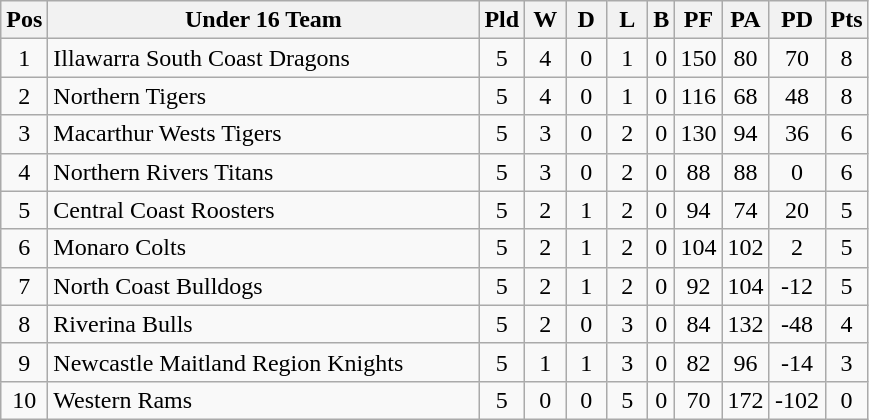<table class="wikitable" style="text-align:center">
<tr>
<th width=20 abbr="Position">Pos</th>
<th width=280>Under 16 Team</th>
<th width=20 abbr="Played">Pld</th>
<th width=20 abbr="Won">W</th>
<th width=20 abbr="Drawn">D</th>
<th width=20 abbr="Lost">L</th>
<th withd=20 abbr="Byes">B</th>
<th width=20 abbr="Points For">PF</th>
<th width=20 abbr="Points Against">PA</th>
<th width=30 abbr="Points Difference">PD</th>
<th width=20 abbr="Points">Pts</th>
</tr>
<tr>
<td>1</td>
<td align=left> Illawarra South Coast Dragons</td>
<td>5</td>
<td>4</td>
<td>0</td>
<td>1</td>
<td>0</td>
<td>150</td>
<td>80</td>
<td>70</td>
<td>8</td>
</tr>
<tr>
<td>2</td>
<td align=left> Northern Tigers</td>
<td>5</td>
<td>4</td>
<td>0</td>
<td>1</td>
<td>0</td>
<td>116</td>
<td>68</td>
<td>48</td>
<td>8</td>
</tr>
<tr>
<td>3</td>
<td align=left> Macarthur Wests Tigers</td>
<td>5</td>
<td>3</td>
<td>0</td>
<td>2</td>
<td>0</td>
<td>130</td>
<td>94</td>
<td>36</td>
<td>6</td>
</tr>
<tr>
<td>4</td>
<td align=left> Northern Rivers Titans</td>
<td>5</td>
<td>3</td>
<td>0</td>
<td>2</td>
<td>0</td>
<td>88</td>
<td>88</td>
<td>0</td>
<td>6</td>
</tr>
<tr>
<td>5</td>
<td align=left> Central Coast Roosters</td>
<td>5</td>
<td>2</td>
<td>1</td>
<td>2</td>
<td>0</td>
<td>94</td>
<td>74</td>
<td>20</td>
<td>5</td>
</tr>
<tr>
<td>6</td>
<td align=left> Monaro Colts</td>
<td>5</td>
<td>2</td>
<td>1</td>
<td>2</td>
<td>0</td>
<td>104</td>
<td>102</td>
<td>2</td>
<td>5</td>
</tr>
<tr>
<td>7</td>
<td align=left> North Coast Bulldogs</td>
<td>5</td>
<td>2</td>
<td>1</td>
<td>2</td>
<td>0</td>
<td>92</td>
<td>104</td>
<td>-12</td>
<td>5</td>
</tr>
<tr>
<td>8</td>
<td align=left> Riverina Bulls</td>
<td>5</td>
<td>2</td>
<td>0</td>
<td>3</td>
<td>0</td>
<td>84</td>
<td>132</td>
<td>-48</td>
<td>4</td>
</tr>
<tr>
<td>9</td>
<td align=left> Newcastle Maitland Region Knights</td>
<td>5</td>
<td>1</td>
<td>1</td>
<td>3</td>
<td>0</td>
<td>82</td>
<td>96</td>
<td>-14</td>
<td>3</td>
</tr>
<tr>
<td>10</td>
<td align=left> Western Rams</td>
<td>5</td>
<td>0</td>
<td>0</td>
<td>5</td>
<td>0</td>
<td>70</td>
<td>172</td>
<td>-102</td>
<td>0</td>
</tr>
</table>
